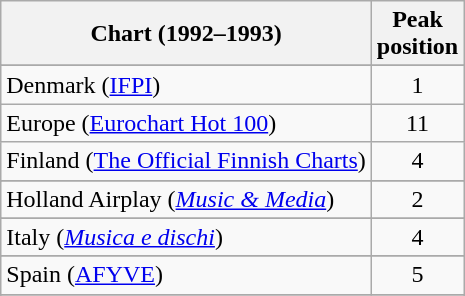<table class="wikitable sortable">
<tr>
<th>Chart (1992–1993)</th>
<th>Peak<br>position</th>
</tr>
<tr>
</tr>
<tr>
</tr>
<tr>
</tr>
<tr>
<td>Denmark (<a href='#'>IFPI</a>)</td>
<td align="center">1</td>
</tr>
<tr>
<td>Europe (<a href='#'>Eurochart Hot 100</a>)</td>
<td align="center">11</td>
</tr>
<tr>
<td>Finland (<a href='#'>The Official Finnish Charts</a>)</td>
<td style="text-align:center;">4</td>
</tr>
<tr>
</tr>
<tr>
</tr>
<tr>
<td>Holland Airplay (<em><a href='#'>Music & Media</a></em>)</td>
<td align="center">2</td>
</tr>
<tr>
</tr>
<tr>
<td>Italy (<em><a href='#'>Musica e dischi</a></em>)</td>
<td align="center">4</td>
</tr>
<tr>
</tr>
<tr>
</tr>
<tr>
</tr>
<tr>
<td>Spain (<a href='#'>AFYVE</a>)</td>
<td align="center">5</td>
</tr>
<tr>
</tr>
<tr>
</tr>
<tr>
</tr>
<tr>
</tr>
<tr>
</tr>
</table>
